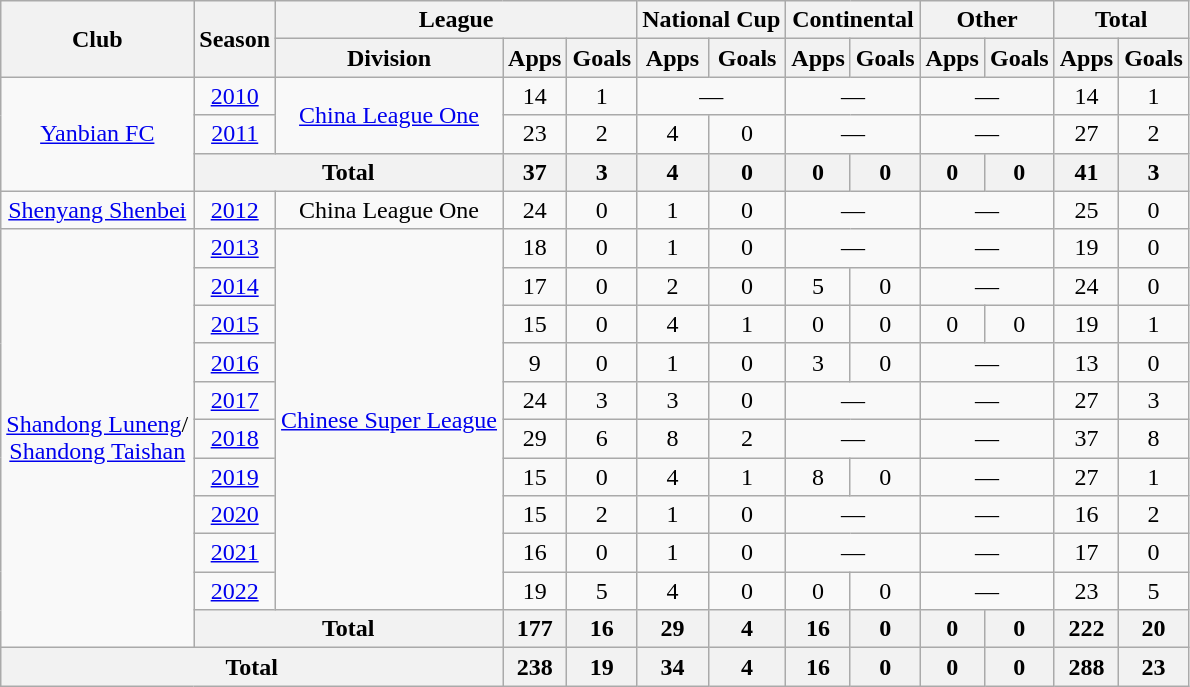<table class="wikitable" style="text-align: center">
<tr>
<th rowspan="2">Club</th>
<th rowspan="2">Season</th>
<th colspan="3">League</th>
<th colspan="2">National Cup</th>
<th colspan="2">Continental</th>
<th colspan="2">Other</th>
<th colspan="2">Total</th>
</tr>
<tr>
<th>Division</th>
<th>Apps</th>
<th>Goals</th>
<th>Apps</th>
<th>Goals</th>
<th>Apps</th>
<th>Goals</th>
<th>Apps</th>
<th>Goals</th>
<th>Apps</th>
<th>Goals</th>
</tr>
<tr>
<td rowspan="3"><a href='#'>Yanbian FC</a></td>
<td><a href='#'>2010</a></td>
<td rowspan="2"><a href='#'>China League One</a></td>
<td>14</td>
<td>1</td>
<td colspan="2">—</td>
<td colspan="2">—</td>
<td colspan="2">—</td>
<td>14</td>
<td>1</td>
</tr>
<tr>
<td><a href='#'>2011</a></td>
<td>23</td>
<td>2</td>
<td>4</td>
<td>0</td>
<td colspan="2">—</td>
<td colspan="2">—</td>
<td>27</td>
<td>2</td>
</tr>
<tr>
<th colspan="2">Total</th>
<th>37</th>
<th>3</th>
<th>4</th>
<th>0</th>
<th>0</th>
<th>0</th>
<th>0</th>
<th>0</th>
<th>41</th>
<th>3</th>
</tr>
<tr>
<td><a href='#'>Shenyang Shenbei</a></td>
<td><a href='#'>2012</a></td>
<td>China League One</td>
<td>24</td>
<td>0</td>
<td>1</td>
<td>0</td>
<td colspan="2">—</td>
<td colspan="2">—</td>
<td>25</td>
<td>0</td>
</tr>
<tr>
<td rowspan="11"><a href='#'>Shandong Luneng</a>/<br><a href='#'>Shandong Taishan</a></td>
<td><a href='#'>2013</a></td>
<td rowspan="10"><a href='#'>Chinese Super League</a></td>
<td>18</td>
<td>0</td>
<td>1</td>
<td>0</td>
<td colspan="2">—</td>
<td colspan="2">—</td>
<td>19</td>
<td>0</td>
</tr>
<tr>
<td><a href='#'>2014</a></td>
<td>17</td>
<td>0</td>
<td>2</td>
<td>0</td>
<td>5</td>
<td>0</td>
<td colspan="2">—</td>
<td>24</td>
<td>0</td>
</tr>
<tr>
<td><a href='#'>2015</a></td>
<td>15</td>
<td>0</td>
<td>4</td>
<td>1</td>
<td>0</td>
<td>0</td>
<td>0</td>
<td>0</td>
<td>19</td>
<td>1</td>
</tr>
<tr>
<td><a href='#'>2016</a></td>
<td>9</td>
<td>0</td>
<td>1</td>
<td>0</td>
<td>3</td>
<td>0</td>
<td colspan="2">—</td>
<td>13</td>
<td>0</td>
</tr>
<tr>
<td><a href='#'>2017</a></td>
<td>24</td>
<td>3</td>
<td>3</td>
<td>0</td>
<td colspan="2">—</td>
<td colspan="2">—</td>
<td>27</td>
<td>3</td>
</tr>
<tr>
<td><a href='#'>2018</a></td>
<td>29</td>
<td>6</td>
<td>8</td>
<td>2</td>
<td colspan="2">—</td>
<td colspan="2">—</td>
<td>37</td>
<td>8</td>
</tr>
<tr>
<td><a href='#'>2019</a></td>
<td>15</td>
<td>0</td>
<td>4</td>
<td>1</td>
<td>8</td>
<td>0</td>
<td colspan="2">—</td>
<td>27</td>
<td>1</td>
</tr>
<tr>
<td><a href='#'>2020</a></td>
<td>15</td>
<td>2</td>
<td>1</td>
<td>0</td>
<td colspan="2">—</td>
<td colspan="2">—</td>
<td>16</td>
<td>2</td>
</tr>
<tr>
<td><a href='#'>2021</a></td>
<td>16</td>
<td>0</td>
<td>1</td>
<td>0</td>
<td colspan="2">—</td>
<td colspan="2">—</td>
<td>17</td>
<td>0</td>
</tr>
<tr>
<td><a href='#'>2022</a></td>
<td>19</td>
<td>5</td>
<td>4</td>
<td>0</td>
<td>0</td>
<td>0</td>
<td colspan="2">—</td>
<td>23</td>
<td>5</td>
</tr>
<tr>
<th colspan=2>Total</th>
<th>177</th>
<th>16</th>
<th>29</th>
<th>4</th>
<th>16</th>
<th>0</th>
<th>0</th>
<th>0</th>
<th>222</th>
<th>20</th>
</tr>
<tr>
<th colspan=3>Total</th>
<th>238</th>
<th>19</th>
<th>34</th>
<th>4</th>
<th>16</th>
<th>0</th>
<th>0</th>
<th>0</th>
<th>288</th>
<th>23</th>
</tr>
</table>
